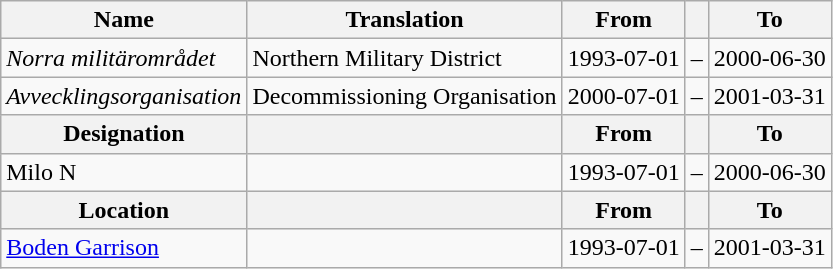<table class="wikitable">
<tr>
<th style="font-weight:bold;">Name</th>
<th style="font-weight:bold;">Translation</th>
<th style="text-align: center; font-weight:bold;">From</th>
<th></th>
<th style="text-align: center; font-weight:bold;">To</th>
</tr>
<tr>
<td style="font-style:italic;">Norra militärområdet</td>
<td>Northern Military District</td>
<td>1993-07-01</td>
<td>–</td>
<td>2000-06-30</td>
</tr>
<tr>
<td style="font-style:italic;">Avvecklingsorganisation</td>
<td>Decommissioning Organisation</td>
<td>2000-07-01</td>
<td>–</td>
<td>2001-03-31</td>
</tr>
<tr>
<th style="font-weight:bold;">Designation</th>
<th style="font-weight:bold;"></th>
<th style="text-align: center; font-weight:bold;">From</th>
<th></th>
<th style="text-align: center; font-weight:bold;">To</th>
</tr>
<tr>
<td>Milo N</td>
<td></td>
<td style="text-align: center;">1993-07-01</td>
<td style="text-align: center;">–</td>
<td style="text-align: center;">2000-06-30</td>
</tr>
<tr>
<th style="font-weight:bold;">Location</th>
<th style="font-weight:bold;"></th>
<th style="text-align: center; font-weight:bold;">From</th>
<th></th>
<th style="text-align: center; font-weight:bold;">To</th>
</tr>
<tr>
<td><a href='#'>Boden Garrison</a></td>
<td></td>
<td style="text-align: center;">1993-07-01</td>
<td style="text-align: center;">–</td>
<td style="text-align: center;">2001-03-31</td>
</tr>
</table>
